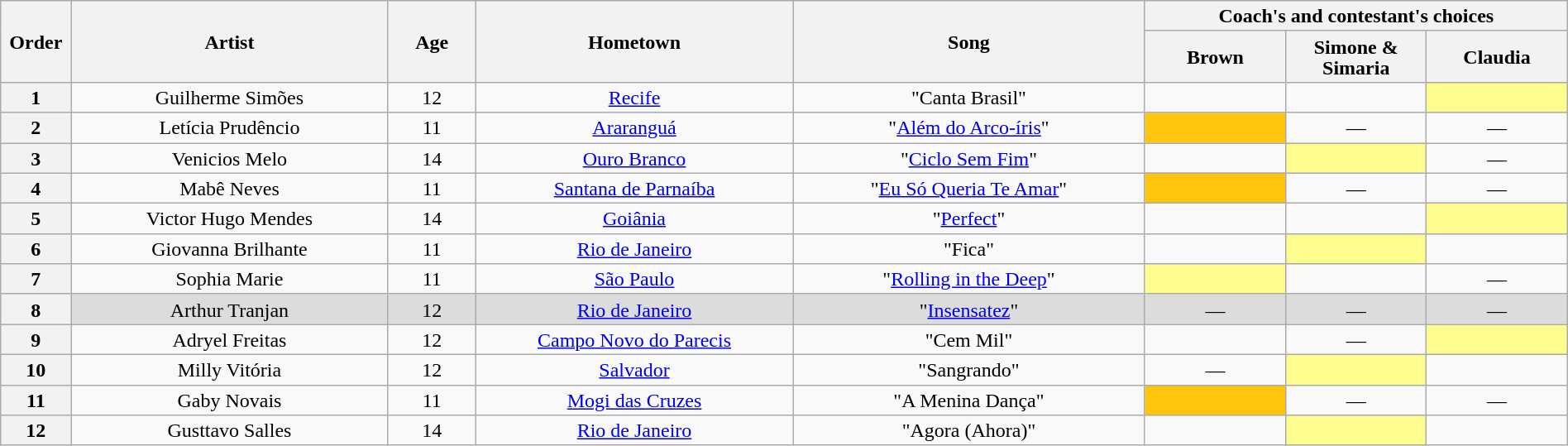<table class="wikitable" style="text-align:center; line-height:17px; width:100%;">
<tr>
<th scope="col" rowspan=2 width="04%">Order</th>
<th scope="col" rowspan=2 width="18%">Artist</th>
<th scope="col" rowspan=2 width="05%">Age</th>
<th scope="col" rowspan=2 width="18%">Hometown</th>
<th scope="col" rowspan=2 width="20%">Song</th>
<th scope="col" colspan=3 width="24%">Coach's and contestant's choices</th>
</tr>
<tr>
<th width="08%">Brown</th>
<th width="08%">Simone & Simaria</th>
<th width="08%">Claudia</th>
</tr>
<tr>
<th>1</th>
<td>Guilherme Simões</td>
<td>12</td>
<td><a href='#'>Recife</a></td>
<td>"Canta Brasil"</td>
<td><strong></strong></td>
<td><strong></strong></td>
<td bgcolor=FDFC8F><strong></strong></td>
</tr>
<tr>
<th>2</th>
<td>Letícia Prudêncio</td>
<td>11</td>
<td><a href='#'>Araranguá</a></td>
<td>"<a href='#'>Além do Arco-íris</a>"</td>
<td bgcolor=FFC40C><strong></strong></td>
<td>—</td>
<td>—</td>
</tr>
<tr>
<th>3</th>
<td>Venicios Melo</td>
<td>14</td>
<td><a href='#'>Ouro Branco</a></td>
<td>"<a href='#'>Ciclo Sem Fim</a>"</td>
<td><strong></strong></td>
<td bgcolor=FDFC8F><strong></strong></td>
<td>—</td>
</tr>
<tr>
<th>4</th>
<td>Mabê Neves</td>
<td>11</td>
<td><a href='#'>Santana de Parnaíba</a></td>
<td>"<a href='#'>Eu Só Queria Te Amar</a>"</td>
<td bgcolor=FFC40C><strong></strong></td>
<td>—</td>
<td>—</td>
</tr>
<tr>
<th>5</th>
<td>Victor Hugo Mendes</td>
<td>14</td>
<td><a href='#'>Goiânia</a></td>
<td>"<a href='#'>Perfect</a>"</td>
<td><strong></strong></td>
<td><strong></strong></td>
<td bgcolor=FDFC8F><strong></strong></td>
</tr>
<tr>
<th>6</th>
<td>Giovanna Brilhante</td>
<td>11</td>
<td><a href='#'>Rio de Janeiro</a></td>
<td>"Fica"</td>
<td><strong></strong></td>
<td bgcolor=FDFC8F><strong></strong></td>
<td><strong></strong></td>
</tr>
<tr>
<th>7</th>
<td>Sophia Marie</td>
<td>11</td>
<td><a href='#'>São Paulo</a></td>
<td>"<a href='#'>Rolling in the Deep</a>"</td>
<td bgcolor=FDFC8F><strong></strong></td>
<td><strong></strong></td>
<td>—</td>
</tr>
<tr bgcolor=DCDCDC>
<th>8</th>
<td>Arthur Tranjan</td>
<td>12</td>
<td><a href='#'>Rio de Janeiro</a></td>
<td>"<a href='#'>Insensatez</a>"</td>
<td>—</td>
<td>—</td>
<td>—</td>
</tr>
<tr>
<th>9</th>
<td>Adryel Freitas</td>
<td>12</td>
<td><a href='#'>Campo Novo do Parecis</a></td>
<td>"Cem Mil"</td>
<td><strong></strong></td>
<td>—</td>
<td bgcolor=FDFC8F><strong></strong></td>
</tr>
<tr>
<th>10</th>
<td>Milly Vitória</td>
<td>12</td>
<td><a href='#'>Salvador</a></td>
<td>"Sangrando"</td>
<td>—</td>
<td bgcolor=FDFC8F><strong></strong></td>
<td><strong></strong></td>
</tr>
<tr>
<th>11</th>
<td>Gaby Novais</td>
<td>11</td>
<td><a href='#'>Mogi das Cruzes</a></td>
<td>"A Menina Dança"</td>
<td bgcolor=FFC40C><strong></strong></td>
<td>—</td>
<td>—</td>
</tr>
<tr>
<th>12</th>
<td>Gusttavo Salles</td>
<td>14</td>
<td><a href='#'>Rio de Janeiro</a></td>
<td>"Agora (Ahora)"</td>
<td><strong></strong></td>
<td bgcolor=FDFC8F><strong></strong></td>
<td><strong></strong></td>
</tr>
</table>
